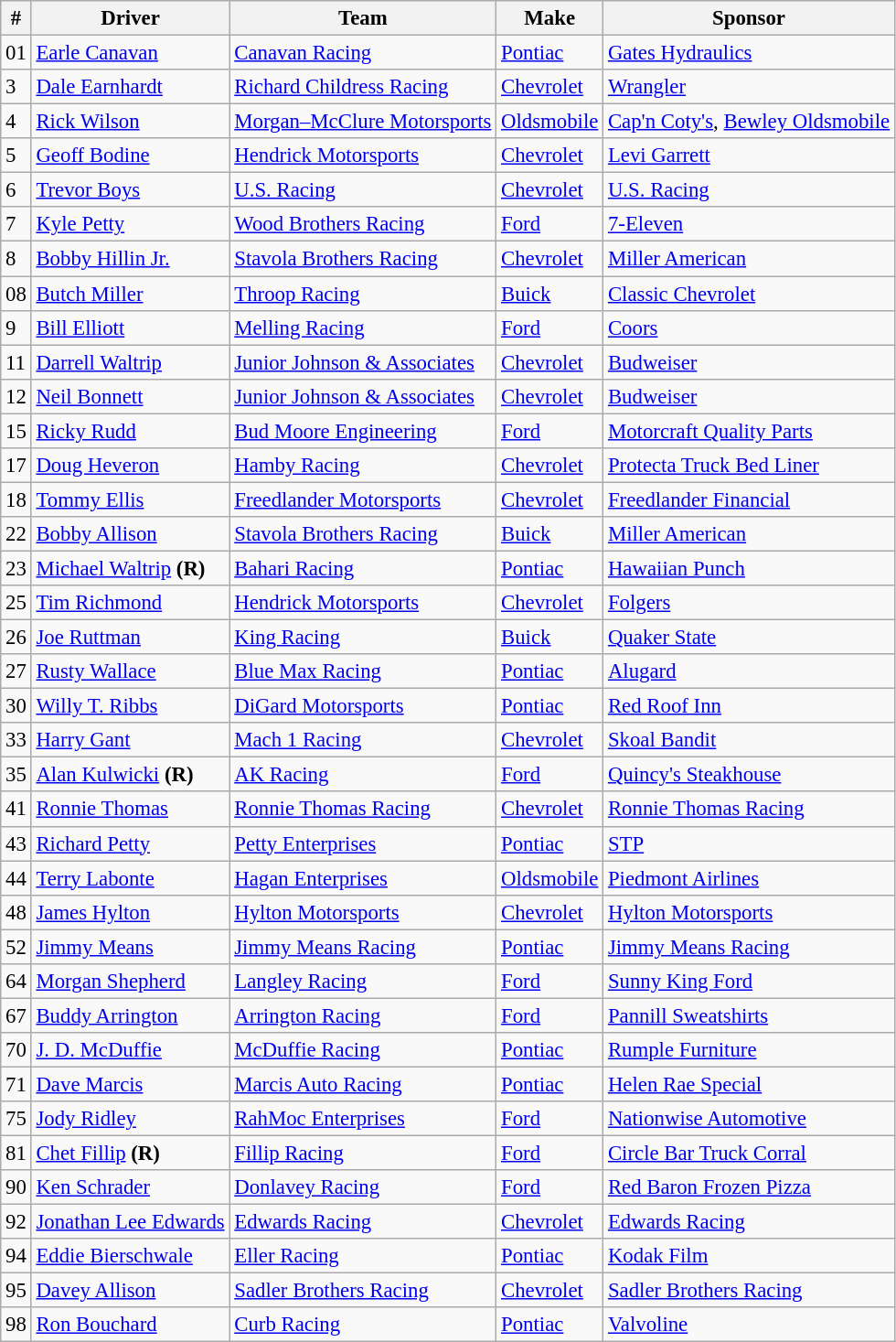<table class="wikitable" style="font-size:95%">
<tr>
<th>#</th>
<th>Driver</th>
<th>Team</th>
<th>Make</th>
<th>Sponsor</th>
</tr>
<tr>
<td>01</td>
<td><a href='#'>Earle Canavan</a></td>
<td><a href='#'>Canavan Racing</a></td>
<td><a href='#'>Pontiac</a></td>
<td><a href='#'>Gates Hydraulics</a></td>
</tr>
<tr>
<td>3</td>
<td><a href='#'>Dale Earnhardt</a></td>
<td><a href='#'>Richard Childress Racing</a></td>
<td><a href='#'>Chevrolet</a></td>
<td><a href='#'>Wrangler</a></td>
</tr>
<tr>
<td>4</td>
<td><a href='#'>Rick Wilson</a></td>
<td><a href='#'>Morgan–McClure Motorsports</a></td>
<td><a href='#'>Oldsmobile</a></td>
<td><a href='#'>Cap'n Coty's</a>, <a href='#'>Bewley Oldsmobile</a></td>
</tr>
<tr>
<td>5</td>
<td><a href='#'>Geoff Bodine</a></td>
<td><a href='#'>Hendrick Motorsports</a></td>
<td><a href='#'>Chevrolet</a></td>
<td><a href='#'>Levi Garrett</a></td>
</tr>
<tr>
<td>6</td>
<td><a href='#'>Trevor Boys</a></td>
<td><a href='#'>U.S. Racing</a></td>
<td><a href='#'>Chevrolet</a></td>
<td><a href='#'>U.S. Racing</a></td>
</tr>
<tr>
<td>7</td>
<td><a href='#'>Kyle Petty</a></td>
<td><a href='#'>Wood Brothers Racing</a></td>
<td><a href='#'>Ford</a></td>
<td><a href='#'>7-Eleven</a></td>
</tr>
<tr>
<td>8</td>
<td><a href='#'>Bobby Hillin Jr.</a></td>
<td><a href='#'>Stavola Brothers Racing</a></td>
<td><a href='#'>Chevrolet</a></td>
<td><a href='#'>Miller American</a></td>
</tr>
<tr>
<td>08</td>
<td><a href='#'>Butch Miller</a></td>
<td><a href='#'>Throop Racing</a></td>
<td><a href='#'>Buick</a></td>
<td><a href='#'>Classic Chevrolet</a></td>
</tr>
<tr>
<td>9</td>
<td><a href='#'>Bill Elliott</a></td>
<td><a href='#'>Melling Racing</a></td>
<td><a href='#'>Ford</a></td>
<td><a href='#'>Coors</a></td>
</tr>
<tr>
<td>11</td>
<td><a href='#'>Darrell Waltrip</a></td>
<td><a href='#'>Junior Johnson & Associates</a></td>
<td><a href='#'>Chevrolet</a></td>
<td><a href='#'>Budweiser</a></td>
</tr>
<tr>
<td>12</td>
<td><a href='#'>Neil Bonnett</a></td>
<td><a href='#'>Junior Johnson & Associates</a></td>
<td><a href='#'>Chevrolet</a></td>
<td><a href='#'>Budweiser</a></td>
</tr>
<tr>
<td>15</td>
<td><a href='#'>Ricky Rudd</a></td>
<td><a href='#'>Bud Moore Engineering</a></td>
<td><a href='#'>Ford</a></td>
<td><a href='#'>Motorcraft Quality Parts</a></td>
</tr>
<tr>
<td>17</td>
<td><a href='#'>Doug Heveron</a></td>
<td><a href='#'>Hamby Racing</a></td>
<td><a href='#'>Chevrolet</a></td>
<td><a href='#'>Protecta Truck Bed Liner</a></td>
</tr>
<tr>
<td>18</td>
<td><a href='#'>Tommy Ellis</a></td>
<td><a href='#'>Freedlander Motorsports</a></td>
<td><a href='#'>Chevrolet</a></td>
<td><a href='#'>Freedlander Financial</a></td>
</tr>
<tr>
<td>22</td>
<td><a href='#'>Bobby Allison</a></td>
<td><a href='#'>Stavola Brothers Racing</a></td>
<td><a href='#'>Buick</a></td>
<td><a href='#'>Miller American</a></td>
</tr>
<tr>
<td>23</td>
<td><a href='#'>Michael Waltrip</a> <strong>(R)</strong></td>
<td><a href='#'>Bahari Racing</a></td>
<td><a href='#'>Pontiac</a></td>
<td><a href='#'>Hawaiian Punch</a></td>
</tr>
<tr>
<td>25</td>
<td><a href='#'>Tim Richmond</a></td>
<td><a href='#'>Hendrick Motorsports</a></td>
<td><a href='#'>Chevrolet</a></td>
<td><a href='#'>Folgers</a></td>
</tr>
<tr>
<td>26</td>
<td><a href='#'>Joe Ruttman</a></td>
<td><a href='#'>King Racing</a></td>
<td><a href='#'>Buick</a></td>
<td><a href='#'>Quaker State</a></td>
</tr>
<tr>
<td>27</td>
<td><a href='#'>Rusty Wallace</a></td>
<td><a href='#'>Blue Max Racing</a></td>
<td><a href='#'>Pontiac</a></td>
<td><a href='#'>Alugard</a></td>
</tr>
<tr>
<td>30</td>
<td><a href='#'>Willy T. Ribbs</a></td>
<td><a href='#'>DiGard Motorsports</a></td>
<td><a href='#'>Pontiac</a></td>
<td><a href='#'>Red Roof Inn</a></td>
</tr>
<tr>
<td>33</td>
<td><a href='#'>Harry Gant</a></td>
<td><a href='#'>Mach 1 Racing</a></td>
<td><a href='#'>Chevrolet</a></td>
<td><a href='#'>Skoal Bandit</a></td>
</tr>
<tr>
<td>35</td>
<td><a href='#'>Alan Kulwicki</a> <strong>(R)</strong></td>
<td><a href='#'>AK Racing</a></td>
<td><a href='#'>Ford</a></td>
<td><a href='#'>Quincy's Steakhouse</a></td>
</tr>
<tr>
<td>41</td>
<td><a href='#'>Ronnie Thomas</a></td>
<td><a href='#'>Ronnie Thomas Racing</a></td>
<td><a href='#'>Chevrolet</a></td>
<td><a href='#'>Ronnie Thomas Racing</a></td>
</tr>
<tr>
<td>43</td>
<td><a href='#'>Richard Petty</a></td>
<td><a href='#'>Petty Enterprises</a></td>
<td><a href='#'>Pontiac</a></td>
<td><a href='#'>STP</a></td>
</tr>
<tr>
<td>44</td>
<td><a href='#'>Terry Labonte</a></td>
<td><a href='#'>Hagan Enterprises</a></td>
<td><a href='#'>Oldsmobile</a></td>
<td><a href='#'>Piedmont Airlines</a></td>
</tr>
<tr>
<td>48</td>
<td><a href='#'>James Hylton</a></td>
<td><a href='#'>Hylton Motorsports</a></td>
<td><a href='#'>Chevrolet</a></td>
<td><a href='#'>Hylton Motorsports</a></td>
</tr>
<tr>
<td>52</td>
<td><a href='#'>Jimmy Means</a></td>
<td><a href='#'>Jimmy Means Racing</a></td>
<td><a href='#'>Pontiac</a></td>
<td><a href='#'>Jimmy Means Racing</a></td>
</tr>
<tr>
<td>64</td>
<td><a href='#'>Morgan Shepherd</a></td>
<td><a href='#'>Langley Racing</a></td>
<td><a href='#'>Ford</a></td>
<td><a href='#'>Sunny King Ford</a></td>
</tr>
<tr>
<td>67</td>
<td><a href='#'>Buddy Arrington</a></td>
<td><a href='#'>Arrington Racing</a></td>
<td><a href='#'>Ford</a></td>
<td><a href='#'>Pannill Sweatshirts</a></td>
</tr>
<tr>
<td>70</td>
<td><a href='#'>J. D. McDuffie</a></td>
<td><a href='#'>McDuffie Racing</a></td>
<td><a href='#'>Pontiac</a></td>
<td><a href='#'>Rumple Furniture</a></td>
</tr>
<tr>
<td>71</td>
<td><a href='#'>Dave Marcis</a></td>
<td><a href='#'>Marcis Auto Racing</a></td>
<td><a href='#'>Pontiac</a></td>
<td><a href='#'>Helen Rae Special</a></td>
</tr>
<tr>
<td>75</td>
<td><a href='#'>Jody Ridley</a></td>
<td><a href='#'>RahMoc Enterprises</a></td>
<td><a href='#'>Ford</a></td>
<td><a href='#'>Nationwise Automotive</a></td>
</tr>
<tr>
<td>81</td>
<td><a href='#'>Chet Fillip</a> <strong>(R)</strong></td>
<td><a href='#'>Fillip Racing</a></td>
<td><a href='#'>Ford</a></td>
<td><a href='#'>Circle Bar Truck Corral</a></td>
</tr>
<tr>
<td>90</td>
<td><a href='#'>Ken Schrader</a></td>
<td><a href='#'>Donlavey Racing</a></td>
<td><a href='#'>Ford</a></td>
<td><a href='#'>Red Baron Frozen Pizza</a></td>
</tr>
<tr>
<td>92</td>
<td><a href='#'>Jonathan Lee Edwards</a></td>
<td><a href='#'>Edwards Racing</a></td>
<td><a href='#'>Chevrolet</a></td>
<td><a href='#'>Edwards Racing</a></td>
</tr>
<tr>
<td>94</td>
<td><a href='#'>Eddie Bierschwale</a></td>
<td><a href='#'>Eller Racing</a></td>
<td><a href='#'>Pontiac</a></td>
<td><a href='#'>Kodak Film</a></td>
</tr>
<tr>
<td>95</td>
<td><a href='#'>Davey Allison</a></td>
<td><a href='#'>Sadler Brothers Racing</a></td>
<td><a href='#'>Chevrolet</a></td>
<td><a href='#'>Sadler Brothers Racing</a></td>
</tr>
<tr>
<td>98</td>
<td><a href='#'>Ron Bouchard</a></td>
<td><a href='#'>Curb Racing</a></td>
<td><a href='#'>Pontiac</a></td>
<td><a href='#'>Valvoline</a></td>
</tr>
</table>
